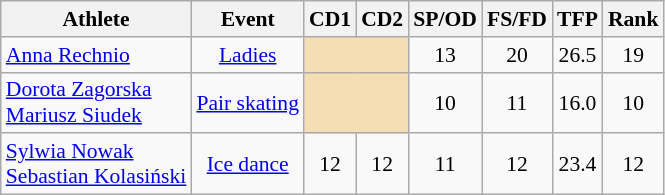<table class="wikitable" border="1" style="font-size:90%">
<tr>
<th>Athlete</th>
<th>Event</th>
<th>CD1</th>
<th>CD2</th>
<th>SP/OD</th>
<th>FS/FD</th>
<th>TFP</th>
<th>Rank</th>
</tr>
<tr align=center>
<td align=left><a href='#'>Anna Rechnio</a></td>
<td><a href='#'>Ladies</a></td>
<td colspan="2" bgcolor="wheat"></td>
<td>13</td>
<td>20</td>
<td>26.5</td>
<td>19</td>
</tr>
<tr align=center>
<td align=left><a href='#'>Dorota Zagorska</a><br><a href='#'>Mariusz Siudek</a></td>
<td><a href='#'>Pair skating</a></td>
<td colspan="2" bgcolor="wheat"></td>
<td>10</td>
<td>11</td>
<td>16.0</td>
<td>10</td>
</tr>
<tr align=center>
<td align=left><a href='#'>Sylwia Nowak</a><br><a href='#'>Sebastian Kolasiński</a></td>
<td><a href='#'>Ice dance</a></td>
<td>12</td>
<td>12</td>
<td>11</td>
<td>12</td>
<td>23.4</td>
<td>12</td>
</tr>
</table>
